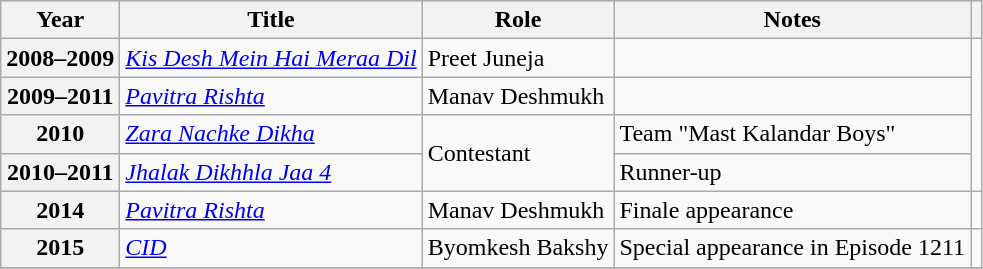<table class="wikitable plainrowheaders sortable">
<tr>
<th scope="col">Year</th>
<th scope="col">Title</th>
<th scope="col">Role</th>
<th scope="col" class="unsortable">Notes</th>
<th scope="col" class="unsortable"></th>
</tr>
<tr>
<th scope="row">2008–2009</th>
<td><em><a href='#'>Kis Desh Mein Hai Meraa Dil</a></em></td>
<td>Preet Juneja</td>
<td></td>
<td rowspan="4"></td>
</tr>
<tr>
<th scope="row">2009–2011</th>
<td><em><a href='#'>Pavitra Rishta</a></em></td>
<td>Manav Deshmukh</td>
<td></td>
</tr>
<tr>
<th scope="row">2010</th>
<td><em><a href='#'>Zara Nachke Dikha</a></em></td>
<td rowspan="2">Contestant</td>
<td>Team "Mast Kalandar Boys"</td>
</tr>
<tr>
<th scope="row">2010–2011</th>
<td><em><a href='#'>Jhalak Dikhhla Jaa 4</a></em></td>
<td>Runner-up</td>
</tr>
<tr>
<th scope="row">2014</th>
<td><em><a href='#'>Pavitra Rishta</a></em></td>
<td>Manav Deshmukh</td>
<td>Finale appearance</td>
<td></td>
</tr>
<tr>
<th scope="row">2015</th>
<td><em><a href='#'>CID</a></em></td>
<td>Byomkesh Bakshy</td>
<td>Special appearance in Episode 1211</td>
<td></td>
</tr>
<tr>
</tr>
</table>
